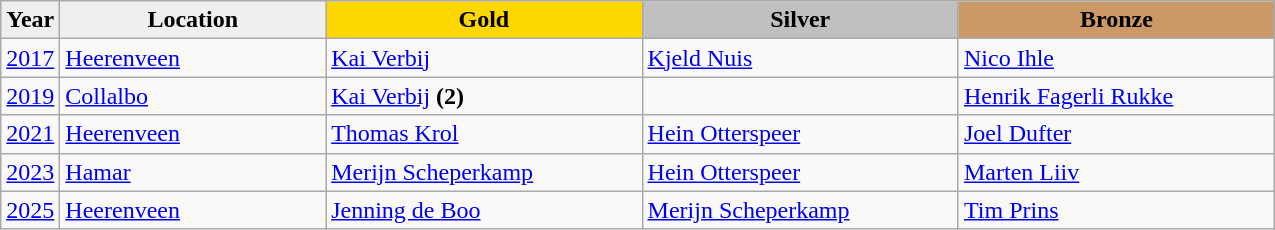<table class="wikitable sortable" style="width:850px;">
<tr>
<th style="width:4%; background:#efefef;">Year</th>
<th style="width:21%; background:#efefef;">Location</th>
<th style="width:25%; background:gold">Gold</th>
<th style="width:25%; background:silver">Silver</th>
<th style="width:25%; background:#CC9966">Bronze</th>
</tr>
<tr>
<td><a href='#'>2017</a></td>
<td><a href='#'>Heerenveen</a></td>
<td> <a href='#'>Kai Verbij</a></td>
<td> <a href='#'>Kjeld Nuis</a></td>
<td> <a href='#'>Nico Ihle</a></td>
</tr>
<tr>
<td><a href='#'>2019</a></td>
<td><a href='#'>Collalbo</a></td>
<td> <a href='#'>Kai Verbij</a> <strong>(2)</strong></td>
<td></td>
<td> <a href='#'>Henrik Fagerli Rukke</a></td>
</tr>
<tr>
<td><a href='#'>2021</a></td>
<td><a href='#'>Heerenveen</a></td>
<td> <a href='#'>Thomas Krol</a></td>
<td> <a href='#'>Hein Otterspeer</a></td>
<td> <a href='#'>Joel Dufter</a></td>
</tr>
<tr>
<td><a href='#'>2023</a></td>
<td><a href='#'>Hamar</a></td>
<td> <a href='#'>Merijn Scheperkamp</a></td>
<td> <a href='#'>Hein Otterspeer</a></td>
<td> <a href='#'>Marten Liiv</a></td>
</tr>
<tr>
<td><a href='#'>2025</a></td>
<td><a href='#'>Heerenveen</a></td>
<td> <a href='#'>Jenning de Boo</a></td>
<td> <a href='#'>Merijn Scheperkamp</a></td>
<td> <a href='#'>Tim Prins</a></td>
</tr>
</table>
